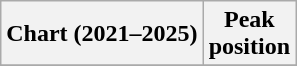<table class="wikitable plainrowheaders" style="text-align:center;">
<tr>
<th scope="col">Chart (2021–2025)</th>
<th scope="col">Peak<br>position</th>
</tr>
<tr>
</tr>
</table>
